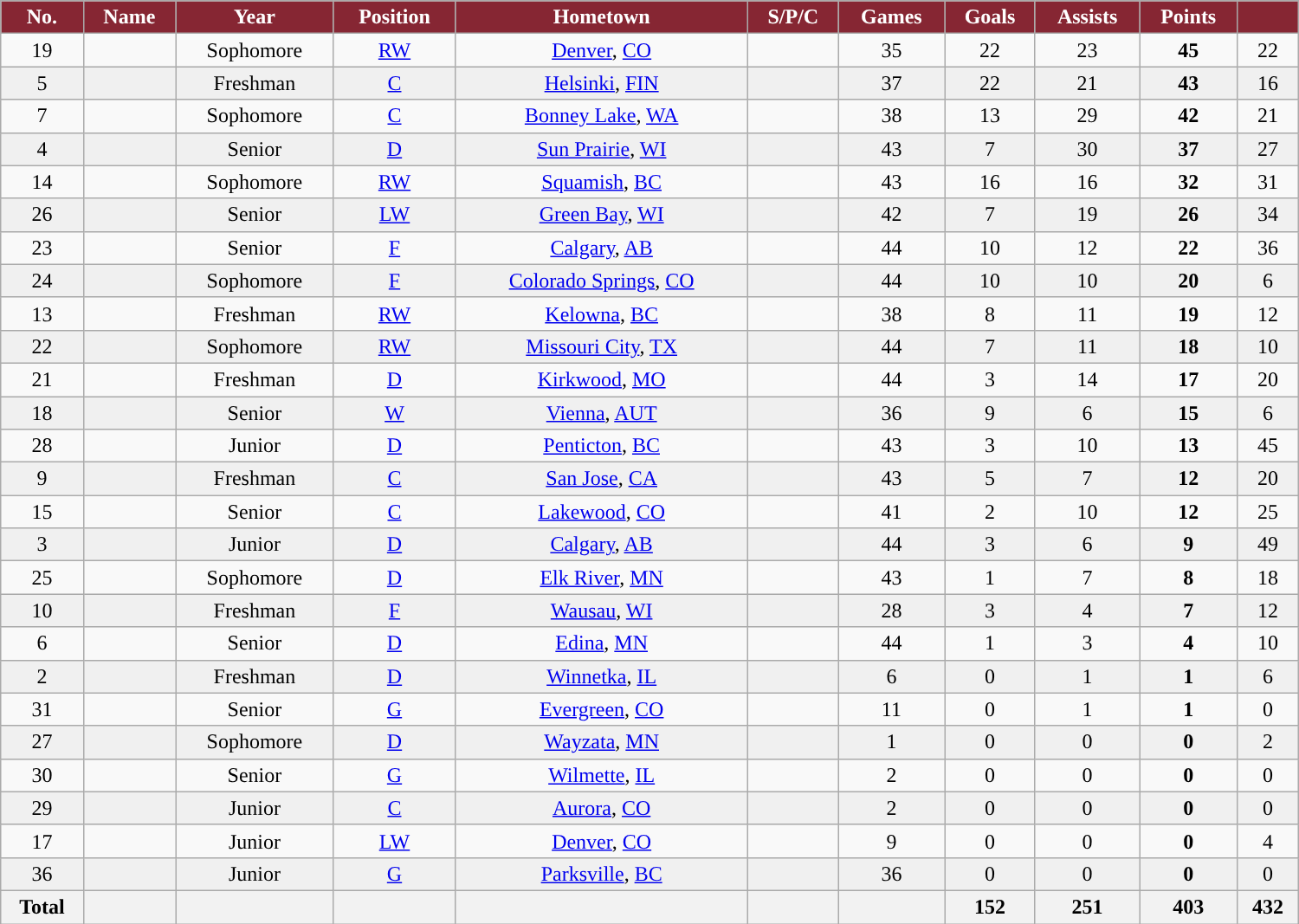<table class="wikitable sortable" width ="1000">
<tr align="center"  style=>
<th style="color:white; background:#862633; ">No.</th>
<th style="color:white; background:#862633; ">Name</th>
<th style="color:white; background:#862633; ">Year</th>
<th style="color:white; background:#862633; ">Position</th>
<th style="color:white; background:#862633; ">Hometown</th>
<th style="color:white; background:#862633; ">S/P/C</th>
<th style="color:white; background:#862633; ">Games</th>
<th style="color:white; background:#862633; ">Goals</th>
<th style="color:white; background:#862633; ">Assists</th>
<th style="color:white; background:#862633; ">Points</th>
<th style="color:white; background:#862633; "><a href='#'></a></th>
</tr>
<tr align="center" bgcolor="">
<td>19</td>
<td></td>
<td>Sophomore</td>
<td><a href='#'>RW</a></td>
<td><a href='#'>Denver</a>, <a href='#'>CO</a></td>
<td></td>
<td>35</td>
<td>22</td>
<td>23</td>
<td><strong>45</strong></td>
<td>22</td>
</tr>
<tr align="center" bgcolor="#f0f0f0">
<td>5</td>
<td></td>
<td>Freshman</td>
<td><a href='#'>C</a></td>
<td><a href='#'>Helsinki</a>, <a href='#'>FIN</a></td>
<td></td>
<td>37</td>
<td>22</td>
<td>21</td>
<td><strong>43</strong></td>
<td>16</td>
</tr>
<tr align="center" bgcolor="">
<td>7</td>
<td></td>
<td>Sophomore</td>
<td><a href='#'>C</a></td>
<td><a href='#'>Bonney Lake</a>, <a href='#'>WA</a></td>
<td></td>
<td>38</td>
<td>13</td>
<td>29</td>
<td><strong>42</strong></td>
<td>21</td>
</tr>
<tr align="center" bgcolor="#f0f0f0">
<td>4</td>
<td></td>
<td>Senior</td>
<td><a href='#'>D</a></td>
<td><a href='#'>Sun Prairie</a>, <a href='#'>WI</a></td>
<td></td>
<td>43</td>
<td>7</td>
<td>30</td>
<td><strong>37</strong></td>
<td>27</td>
</tr>
<tr align="center" bgcolor="">
<td>14</td>
<td></td>
<td>Sophomore</td>
<td><a href='#'>RW</a></td>
<td><a href='#'>Squamish</a>, <a href='#'>BC</a></td>
<td></td>
<td>43</td>
<td>16</td>
<td>16</td>
<td><strong>32</strong></td>
<td>31</td>
</tr>
<tr align="center" bgcolor="#f0f0f0">
<td>26</td>
<td></td>
<td>Senior</td>
<td><a href='#'>LW</a></td>
<td><a href='#'>Green Bay</a>, <a href='#'>WI</a></td>
<td></td>
<td>42</td>
<td>7</td>
<td>19</td>
<td><strong>26</strong></td>
<td>34</td>
</tr>
<tr align="center" bgcolor="">
<td>23</td>
<td></td>
<td>Senior</td>
<td><a href='#'>F</a></td>
<td><a href='#'>Calgary</a>, <a href='#'>AB</a></td>
<td></td>
<td>44</td>
<td>10</td>
<td>12</td>
<td><strong>22</strong></td>
<td>36</td>
</tr>
<tr align="center" bgcolor="#f0f0f0">
<td>24</td>
<td></td>
<td>Sophomore</td>
<td><a href='#'>F</a></td>
<td><a href='#'>Colorado Springs</a>, <a href='#'>CO</a></td>
<td></td>
<td>44</td>
<td>10</td>
<td>10</td>
<td><strong>20</strong></td>
<td>6</td>
</tr>
<tr align="center" bgcolor="">
<td>13</td>
<td></td>
<td>Freshman</td>
<td><a href='#'>RW</a></td>
<td><a href='#'>Kelowna</a>, <a href='#'>BC</a></td>
<td></td>
<td>38</td>
<td>8</td>
<td>11</td>
<td><strong>19</strong></td>
<td>12</td>
</tr>
<tr align="center" bgcolor="#f0f0f0">
<td>22</td>
<td></td>
<td>Sophomore</td>
<td><a href='#'>RW</a></td>
<td><a href='#'>Missouri City</a>, <a href='#'>TX</a></td>
<td></td>
<td>44</td>
<td>7</td>
<td>11</td>
<td><strong>18</strong></td>
<td>10</td>
</tr>
<tr align="center" bgcolor="">
<td>21</td>
<td></td>
<td>Freshman</td>
<td><a href='#'>D</a></td>
<td><a href='#'>Kirkwood</a>, <a href='#'>MO</a></td>
<td></td>
<td>44</td>
<td>3</td>
<td>14</td>
<td><strong>17</strong></td>
<td>20</td>
</tr>
<tr align="center" bgcolor="#f0f0f0">
<td>18</td>
<td></td>
<td>Senior</td>
<td><a href='#'>W</a></td>
<td><a href='#'>Vienna</a>, <a href='#'>AUT</a></td>
<td></td>
<td>36</td>
<td>9</td>
<td>6</td>
<td><strong>15</strong></td>
<td>6</td>
</tr>
<tr align="center" bgcolor="">
<td>28</td>
<td></td>
<td>Junior</td>
<td><a href='#'>D</a></td>
<td><a href='#'>Penticton</a>, <a href='#'>BC</a></td>
<td></td>
<td>43</td>
<td>3</td>
<td>10</td>
<td><strong>13</strong></td>
<td>45</td>
</tr>
<tr align="center" bgcolor="#f0f0f0">
<td>9</td>
<td></td>
<td>Freshman</td>
<td><a href='#'>C</a></td>
<td><a href='#'>San Jose</a>, <a href='#'>CA</a></td>
<td></td>
<td>43</td>
<td>5</td>
<td>7</td>
<td><strong>12</strong></td>
<td>20</td>
</tr>
<tr align="center" bgcolor="">
<td>15</td>
<td></td>
<td>Senior</td>
<td><a href='#'>C</a></td>
<td><a href='#'>Lakewood</a>, <a href='#'>CO</a></td>
<td></td>
<td>41</td>
<td>2</td>
<td>10</td>
<td><strong>12</strong></td>
<td>25</td>
</tr>
<tr align="center" bgcolor="#f0f0f0">
<td>3</td>
<td></td>
<td>Junior</td>
<td><a href='#'>D</a></td>
<td><a href='#'>Calgary</a>, <a href='#'>AB</a></td>
<td></td>
<td>44</td>
<td>3</td>
<td>6</td>
<td><strong>9</strong></td>
<td>49</td>
</tr>
<tr align="center" bgcolor="">
<td>25</td>
<td></td>
<td>Sophomore</td>
<td><a href='#'>D</a></td>
<td><a href='#'>Elk River</a>, <a href='#'>MN</a></td>
<td></td>
<td>43</td>
<td>1</td>
<td>7</td>
<td><strong>8</strong></td>
<td>18</td>
</tr>
<tr align="center" bgcolor="#f0f0f0">
<td>10</td>
<td></td>
<td>Freshman</td>
<td><a href='#'>F</a></td>
<td><a href='#'>Wausau</a>, <a href='#'>WI</a></td>
<td></td>
<td>28</td>
<td>3</td>
<td>4</td>
<td><strong>7</strong></td>
<td>12</td>
</tr>
<tr align="center" bgcolor="">
<td>6</td>
<td></td>
<td>Senior</td>
<td><a href='#'>D</a></td>
<td><a href='#'>Edina</a>, <a href='#'>MN</a></td>
<td></td>
<td>44</td>
<td>1</td>
<td>3</td>
<td><strong>4</strong></td>
<td>10</td>
</tr>
<tr align="center" bgcolor="#f0f0f0">
<td>2</td>
<td></td>
<td>Freshman</td>
<td><a href='#'>D</a></td>
<td><a href='#'>Winnetka</a>, <a href='#'>IL</a></td>
<td></td>
<td>6</td>
<td>0</td>
<td>1</td>
<td><strong>1</strong></td>
<td>6</td>
</tr>
<tr align="center" bgcolor="">
<td>31</td>
<td></td>
<td>Senior</td>
<td><a href='#'>G</a></td>
<td><a href='#'>Evergreen</a>, <a href='#'>CO</a></td>
<td></td>
<td>11</td>
<td>0</td>
<td>1</td>
<td><strong>1</strong></td>
<td>0</td>
</tr>
<tr align="center" bgcolor="#f0f0f0">
<td>27</td>
<td></td>
<td>Sophomore</td>
<td><a href='#'>D</a></td>
<td><a href='#'>Wayzata</a>, <a href='#'>MN</a></td>
<td></td>
<td>1</td>
<td>0</td>
<td>0</td>
<td><strong>0</strong></td>
<td>2</td>
</tr>
<tr align="center" bgcolor="">
<td>30</td>
<td></td>
<td>Senior</td>
<td><a href='#'>G</a></td>
<td><a href='#'>Wilmette</a>, <a href='#'>IL</a></td>
<td></td>
<td>2</td>
<td>0</td>
<td>0</td>
<td><strong>0</strong></td>
<td>0</td>
</tr>
<tr align="center" bgcolor="#f0f0f0">
<td>29</td>
<td></td>
<td>Junior</td>
<td><a href='#'>C</a></td>
<td><a href='#'>Aurora</a>, <a href='#'>CO</a></td>
<td></td>
<td>2</td>
<td>0</td>
<td>0</td>
<td><strong>0</strong></td>
<td>0</td>
</tr>
<tr align="center" bgcolor="">
<td>17</td>
<td></td>
<td>Junior</td>
<td><a href='#'>LW</a></td>
<td><a href='#'>Denver</a>, <a href='#'>CO</a></td>
<td></td>
<td>9</td>
<td>0</td>
<td>0</td>
<td><strong>0</strong></td>
<td>4</td>
</tr>
<tr align="center" bgcolor="#f0f0f0">
<td>36</td>
<td></td>
<td>Junior</td>
<td><a href='#'>G</a></td>
<td><a href='#'>Parksville</a>, <a href='#'>BC</a></td>
<td></td>
<td>36</td>
<td>0</td>
<td>0</td>
<td><strong>0</strong></td>
<td>0</td>
</tr>
<tr>
<th>Total</th>
<th></th>
<th></th>
<th></th>
<th></th>
<th></th>
<th></th>
<th>152</th>
<th>251</th>
<th>403</th>
<th>432</th>
</tr>
</table>
